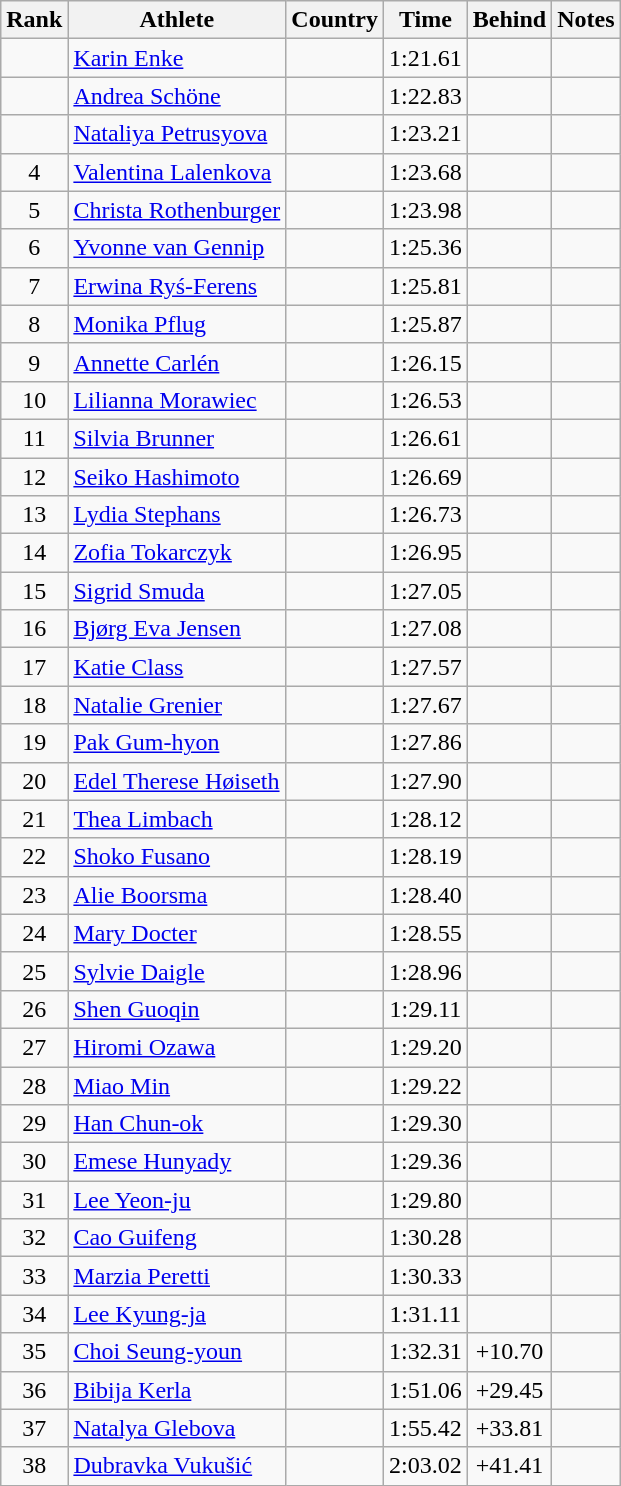<table class="wikitable sortable" style="text-align:center">
<tr>
<th>Rank</th>
<th>Athlete</th>
<th>Country</th>
<th>Time</th>
<th>Behind</th>
<th>Notes</th>
</tr>
<tr>
<td></td>
<td align=left><a href='#'>Karin Enke</a></td>
<td align=left></td>
<td>1:21.61</td>
<td></td>
<td></td>
</tr>
<tr>
<td></td>
<td align=left><a href='#'>Andrea Schöne</a></td>
<td align=left></td>
<td>1:22.83</td>
<td></td>
<td></td>
</tr>
<tr>
<td></td>
<td align=left><a href='#'>Nataliya Petrusyova</a></td>
<td align=left></td>
<td>1:23.21</td>
<td></td>
<td></td>
</tr>
<tr>
<td>4</td>
<td align=left><a href='#'>Valentina Lalenkova</a></td>
<td align=left></td>
<td>1:23.68</td>
<td></td>
<td></td>
</tr>
<tr>
<td>5</td>
<td align=left><a href='#'>Christa Rothenburger</a></td>
<td align=left></td>
<td>1:23.98</td>
<td></td>
<td></td>
</tr>
<tr>
<td>6</td>
<td align=left><a href='#'>Yvonne van Gennip</a></td>
<td align=left></td>
<td>1:25.36</td>
<td></td>
<td></td>
</tr>
<tr>
<td>7</td>
<td align=left><a href='#'>Erwina Ryś-Ferens</a></td>
<td align=left></td>
<td>1:25.81</td>
<td></td>
<td></td>
</tr>
<tr>
<td>8</td>
<td align=left><a href='#'>Monika Pflug</a></td>
<td align=left></td>
<td>1:25.87</td>
<td></td>
<td></td>
</tr>
<tr>
<td>9</td>
<td align=left><a href='#'>Annette Carlén</a></td>
<td align=left></td>
<td>1:26.15</td>
<td></td>
<td></td>
</tr>
<tr>
<td>10</td>
<td align=left><a href='#'>Lilianna Morawiec</a></td>
<td align=left></td>
<td>1:26.53</td>
<td></td>
<td></td>
</tr>
<tr>
<td>11</td>
<td align=left><a href='#'>Silvia Brunner</a></td>
<td align=left></td>
<td>1:26.61</td>
<td></td>
<td></td>
</tr>
<tr>
<td>12</td>
<td align=left><a href='#'>Seiko Hashimoto</a></td>
<td align=left></td>
<td>1:26.69</td>
<td></td>
<td></td>
</tr>
<tr>
<td>13</td>
<td align=left><a href='#'>Lydia Stephans</a></td>
<td align=left></td>
<td>1:26.73</td>
<td></td>
<td></td>
</tr>
<tr>
<td>14</td>
<td align=left><a href='#'>Zofia Tokarczyk</a></td>
<td align=left></td>
<td>1:26.95</td>
<td></td>
<td></td>
</tr>
<tr>
<td>15</td>
<td align=left><a href='#'>Sigrid Smuda</a></td>
<td align=left></td>
<td>1:27.05</td>
<td></td>
<td></td>
</tr>
<tr>
<td>16</td>
<td align=left><a href='#'>Bjørg Eva Jensen</a></td>
<td align=left></td>
<td>1:27.08</td>
<td></td>
<td></td>
</tr>
<tr>
<td>17</td>
<td align=left><a href='#'>Katie Class</a></td>
<td align=left></td>
<td>1:27.57</td>
<td></td>
<td></td>
</tr>
<tr>
<td>18</td>
<td align=left><a href='#'>Natalie Grenier</a></td>
<td align=left></td>
<td>1:27.67</td>
<td></td>
<td></td>
</tr>
<tr>
<td>19</td>
<td align=left><a href='#'>Pak Gum-hyon</a></td>
<td align=left></td>
<td>1:27.86</td>
<td></td>
<td></td>
</tr>
<tr>
<td>20</td>
<td align=left><a href='#'>Edel Therese Høiseth</a></td>
<td align=left></td>
<td>1:27.90</td>
<td></td>
<td></td>
</tr>
<tr>
<td>21</td>
<td align=left><a href='#'>Thea Limbach</a></td>
<td align=left></td>
<td>1:28.12</td>
<td></td>
<td></td>
</tr>
<tr>
<td>22</td>
<td align=left><a href='#'>Shoko Fusano</a></td>
<td align=left></td>
<td>1:28.19</td>
<td></td>
<td></td>
</tr>
<tr>
<td>23</td>
<td align=left><a href='#'>Alie Boorsma</a></td>
<td align=left></td>
<td>1:28.40</td>
<td></td>
<td></td>
</tr>
<tr>
<td>24</td>
<td align=left><a href='#'>Mary Docter</a></td>
<td align=left></td>
<td>1:28.55</td>
<td></td>
<td></td>
</tr>
<tr>
<td>25</td>
<td align=left><a href='#'>Sylvie Daigle</a></td>
<td align=left></td>
<td>1:28.96</td>
<td></td>
<td></td>
</tr>
<tr>
<td>26</td>
<td align=left><a href='#'>Shen Guoqin</a></td>
<td align=left></td>
<td>1:29.11</td>
<td></td>
<td></td>
</tr>
<tr>
<td>27</td>
<td align=left><a href='#'>Hiromi Ozawa</a></td>
<td align=left></td>
<td>1:29.20</td>
<td></td>
<td></td>
</tr>
<tr>
<td>28</td>
<td align=left><a href='#'>Miao Min</a></td>
<td align=left></td>
<td>1:29.22</td>
<td></td>
<td></td>
</tr>
<tr>
<td>29</td>
<td align=left><a href='#'>Han Chun-ok</a></td>
<td align=left></td>
<td>1:29.30</td>
<td></td>
<td></td>
</tr>
<tr>
<td>30</td>
<td align=left><a href='#'>Emese Hunyady</a></td>
<td align=left></td>
<td>1:29.36</td>
<td></td>
<td></td>
</tr>
<tr>
<td>31</td>
<td align=left><a href='#'>Lee Yeon-ju</a></td>
<td align=left></td>
<td>1:29.80</td>
<td></td>
<td></td>
</tr>
<tr>
<td>32</td>
<td align=left><a href='#'>Cao Guifeng</a></td>
<td align=left></td>
<td>1:30.28</td>
<td></td>
<td></td>
</tr>
<tr>
<td>33</td>
<td align=left><a href='#'>Marzia Peretti</a></td>
<td align=left></td>
<td>1:30.33</td>
<td></td>
<td></td>
</tr>
<tr>
<td>34</td>
<td align=left><a href='#'>Lee Kyung-ja</a></td>
<td align=left></td>
<td>1:31.11</td>
<td></td>
<td></td>
</tr>
<tr>
<td>35</td>
<td align=left><a href='#'>Choi Seung-youn</a></td>
<td align=left></td>
<td>1:32.31</td>
<td>+10.70</td>
<td></td>
</tr>
<tr>
<td>36</td>
<td align=left><a href='#'>Bibija Kerla</a></td>
<td align=left></td>
<td>1:51.06</td>
<td>+29.45</td>
<td></td>
</tr>
<tr>
<td>37</td>
<td align=left><a href='#'>Natalya Glebova</a></td>
<td align=left></td>
<td>1:55.42</td>
<td>+33.81</td>
<td></td>
</tr>
<tr>
<td>38</td>
<td align=left><a href='#'>Dubravka Vukušić</a></td>
<td align=left></td>
<td>2:03.02</td>
<td>+41.41</td>
<td></td>
</tr>
</table>
